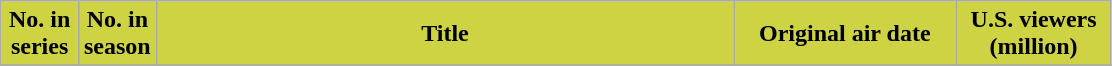<table class="wikitable plainrowheaders">
<tr>
<th scope="col"  style="background:#ced343; color:#000; width:7%;">No. in<br>series</th>
<th scope="col"  style="background:#ced343; color:#000; width:7%;">No. in<br>season</th>
<th scope="col" style="background:#ced343; color:#000;">Title</th>
<th scope="col"  style="background:#ced343; color:#000; width:20%;">Original air date</th>
<th scope="col"  style="background:#ced343; color:#000; width:14%;">U.S. viewers<br>(million)</th>
</tr>
<tr>
</tr>
</table>
